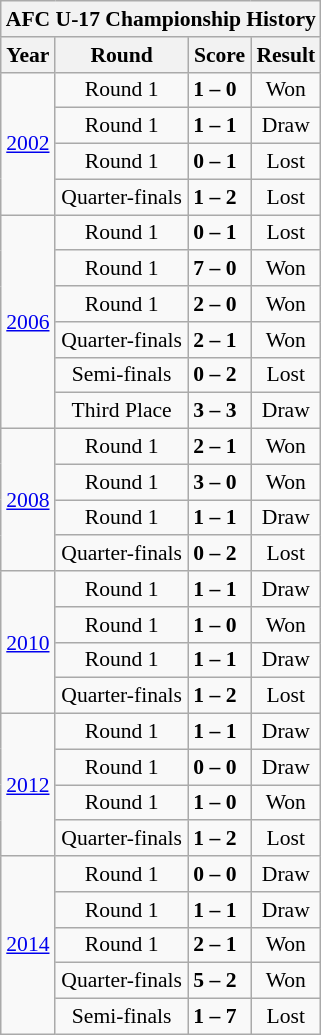<table class="wikitable" style="text-align: center;font-size:90%;">
<tr>
<th colspan=4>AFC U-17 Championship History</th>
</tr>
<tr>
<th>Year</th>
<th>Round</th>
<th>Score</th>
<th>Result</th>
</tr>
<tr>
<td rowspan=4><a href='#'>2002</a></td>
<td>Round 1</td>
<td align="left"> <strong>1 – 0</strong> </td>
<td>Won</td>
</tr>
<tr>
<td>Round 1</td>
<td align="left"> <strong>1 – 1</strong> </td>
<td>Draw</td>
</tr>
<tr>
<td>Round 1</td>
<td align="left"> <strong>0 – 1</strong> </td>
<td>Lost</td>
</tr>
<tr>
<td>Quarter-finals</td>
<td align="left"> <strong>1 – 2</strong> </td>
<td>Lost</td>
</tr>
<tr>
<td rowspan=6><a href='#'>2006</a></td>
<td>Round 1</td>
<td align="left"> <strong>0 – 1</strong> </td>
<td>Lost</td>
</tr>
<tr>
<td>Round 1</td>
<td align="left"> <strong>7 – 0</strong> </td>
<td>Won</td>
</tr>
<tr>
<td>Round 1</td>
<td align="left"> <strong>2 – 0</strong> </td>
<td>Won</td>
</tr>
<tr>
<td>Quarter-finals</td>
<td align="left"> <strong>2 – 1</strong> </td>
<td>Won</td>
</tr>
<tr>
<td>Semi-finals</td>
<td align="left"> <strong>0 – 2</strong> </td>
<td>Lost</td>
</tr>
<tr>
<td>Third Place</td>
<td align="left"> <strong>3 – 3</strong> </td>
<td>Draw</td>
</tr>
<tr>
<td rowspan=4><a href='#'>2008</a></td>
<td>Round 1</td>
<td align="left"> <strong>2 – 1</strong> </td>
<td>Won</td>
</tr>
<tr>
<td>Round 1</td>
<td align="left"> <strong>3 – 0</strong> </td>
<td>Won</td>
</tr>
<tr>
<td>Round 1</td>
<td align="left"> <strong>1 – 1</strong> </td>
<td>Draw</td>
</tr>
<tr>
<td>Quarter-finals</td>
<td align="left"> <strong>0 – 2</strong> </td>
<td>Lost</td>
</tr>
<tr>
<td rowspan=4><a href='#'>2010</a></td>
<td>Round 1</td>
<td align="left"> <strong>1 – 1</strong> </td>
<td>Draw</td>
</tr>
<tr>
<td>Round 1</td>
<td align="left"> <strong>1 – 0</strong> </td>
<td>Won</td>
</tr>
<tr>
<td>Round 1</td>
<td align="left"> <strong>1 – 1</strong> </td>
<td>Draw</td>
</tr>
<tr>
<td>Quarter-finals</td>
<td align="left"> <strong>1 – 2</strong> </td>
<td>Lost</td>
</tr>
<tr>
<td rowspan=4><a href='#'>2012</a></td>
<td>Round 1</td>
<td align="left"> <strong>1 – 1</strong> </td>
<td>Draw</td>
</tr>
<tr>
<td>Round 1</td>
<td align="left"> <strong>0 – 0</strong> </td>
<td>Draw</td>
</tr>
<tr>
<td>Round 1</td>
<td align="left"> <strong>1 – 0</strong> </td>
<td>Won</td>
</tr>
<tr>
<td>Quarter-finals</td>
<td align="left"> <strong>1  –  2</strong> </td>
<td>Lost</td>
</tr>
<tr>
<td rowspan=5><a href='#'>2014</a></td>
<td>Round 1</td>
<td align="left"> <strong>0 – 0</strong> </td>
<td>Draw</td>
</tr>
<tr>
<td>Round 1</td>
<td align="left"> <strong>1 – 1</strong> </td>
<td>Draw</td>
</tr>
<tr>
<td>Round 1</td>
<td align="left"> <strong>2 – 1</strong> </td>
<td>Won</td>
</tr>
<tr>
<td>Quarter-finals</td>
<td align="left"> <strong>5  –  2</strong> </td>
<td>Won</td>
</tr>
<tr>
<td>Semi-finals</td>
<td align="left"> <strong>1  –  7</strong> </td>
<td>Lost</td>
</tr>
</table>
